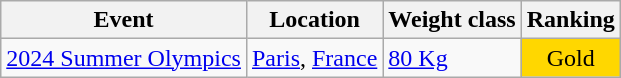<table class="wikitable sortable">
<tr>
<th>Event</th>
<th>Location</th>
<th>Weight class</th>
<th>Ranking</th>
</tr>
<tr>
<td><a href='#'> 2024 Summer Olympics</a></td>
<td><a href='#'>Paris</a>, <a href='#'>France</a></td>
<td><a href='#'>80 Kg</a></td>
<td bgcolor="gold" align="center">Gold</td>
</tr>
</table>
